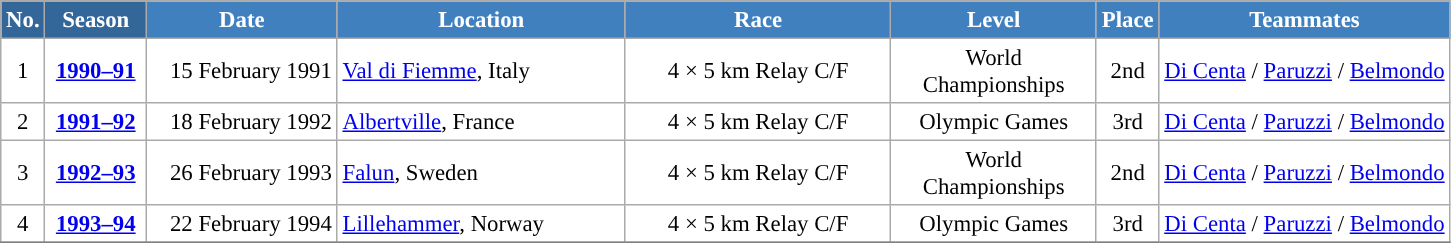<table class="wikitable sortable" style="font-size:95%; text-align:center; border:grey solid 1px; border-collapse:collapse; background:#ffffff;">
<tr style="background:#efefef;">
<th style="background-color:#369; color:white;">No.</th>
<th style="background-color:#369; color:white;">Season</th>
<th style="background-color:#4180be; color:white; width:120px;">Date</th>
<th style="background-color:#4180be; color:white; width:185px;">Location</th>
<th style="background-color:#4180be; color:white; width:170px;">Race</th>
<th style="background-color:#4180be; color:white; width:130px;">Level</th>
<th style="background-color:#4180be; color:white;">Place</th>
<th style="background-color:#4180be; color:white;">Teammates</th>
</tr>
<tr>
<td align=center>1</td>
<td rowspan=1 align=center><strong> <a href='#'>1990–91</a> </strong></td>
<td align=right>15 February 1991</td>
<td align=left> <a href='#'>Val di Fiemme</a>, Italy</td>
<td>4 × 5 km Relay C/F</td>
<td>World Championships</td>
<td>2nd</td>
<td><a href='#'>Di Centa</a> / <a href='#'>Paruzzi</a> / <a href='#'>Belmondo</a></td>
</tr>
<tr>
<td align=center>2</td>
<td rowspan=1 align=center><strong> <a href='#'>1991–92</a> </strong></td>
<td align=right>18 February 1992</td>
<td align=left> <a href='#'>Albertville</a>, France</td>
<td>4 × 5 km Relay C/F</td>
<td>Olympic Games</td>
<td>3rd</td>
<td><a href='#'>Di Centa</a> / <a href='#'>Paruzzi</a> / <a href='#'>Belmondo</a></td>
</tr>
<tr>
<td align=center>3</td>
<td rowspan=1 align=center><strong> <a href='#'>1992–93</a> </strong></td>
<td align=right>26 February 1993</td>
<td align=left> <a href='#'>Falun</a>, Sweden</td>
<td>4 × 5 km Relay C/F</td>
<td>World Championships</td>
<td>2nd</td>
<td><a href='#'>Di Centa</a> / <a href='#'>Paruzzi</a> / <a href='#'>Belmondo</a></td>
</tr>
<tr>
<td align=center>4</td>
<td rowspan=1 align=center><strong> <a href='#'>1993–94</a> </strong></td>
<td align=right>22 February 1994</td>
<td align=left> <a href='#'>Lillehammer</a>, Norway</td>
<td>4 × 5 km Relay C/F</td>
<td>Olympic Games</td>
<td>3rd</td>
<td><a href='#'>Di Centa</a> / <a href='#'>Paruzzi</a> / <a href='#'>Belmondo</a></td>
</tr>
<tr>
</tr>
</table>
